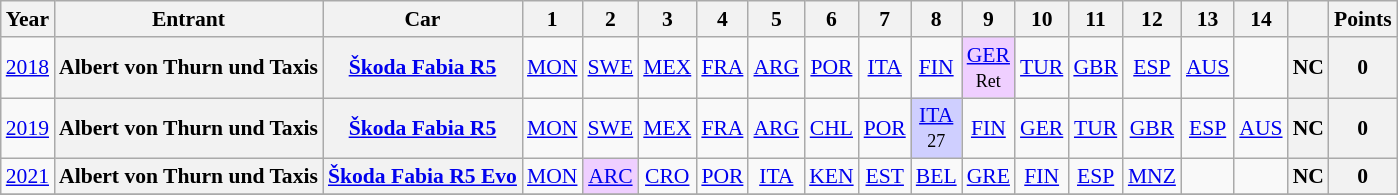<table class="wikitable" style="text-align:center; font-size:90%">
<tr>
<th>Year</th>
<th>Entrant</th>
<th>Car</th>
<th>1</th>
<th>2</th>
<th>3</th>
<th>4</th>
<th>5</th>
<th>6</th>
<th>7</th>
<th>8</th>
<th>9</th>
<th>10</th>
<th>11</th>
<th>12</th>
<th>13</th>
<th>14</th>
<th></th>
<th>Points</th>
</tr>
<tr>
<td><a href='#'>2018</a></td>
<th>Albert von Thurn und Taxis</th>
<th><a href='#'>Škoda Fabia R5</a></th>
<td><a href='#'>MON</a></td>
<td><a href='#'>SWE</a></td>
<td><a href='#'>MEX</a></td>
<td><a href='#'>FRA</a></td>
<td><a href='#'>ARG</a></td>
<td><a href='#'>POR</a></td>
<td><a href='#'>ITA</a></td>
<td><a href='#'>FIN</a></td>
<td style="background:#efcfff;"><a href='#'>GER</a><br><small>Ret</small></td>
<td><a href='#'>TUR</a></td>
<td><a href='#'>GBR</a></td>
<td><a href='#'>ESP</a></td>
<td><a href='#'>AUS</a></td>
<td></td>
<th>NC</th>
<th>0</th>
</tr>
<tr>
<td><a href='#'>2019</a></td>
<th>Albert von Thurn und Taxis</th>
<th><a href='#'>Škoda Fabia R5</a></th>
<td><a href='#'>MON</a></td>
<td><a href='#'>SWE</a></td>
<td><a href='#'>MEX</a></td>
<td><a href='#'>FRA</a></td>
<td><a href='#'>ARG</a></td>
<td><a href='#'>CHL</a></td>
<td><a href='#'>POR</a></td>
<td style="background:#cfcfff;"><a href='#'>ITA</a><br><small>27</small></td>
<td><a href='#'>FIN</a></td>
<td><a href='#'>GER</a></td>
<td><a href='#'>TUR</a></td>
<td><a href='#'>GBR</a></td>
<td><a href='#'>ESP</a></td>
<td><a href='#'>AUS</a><br></td>
<th>NC</th>
<th>0</th>
</tr>
<tr>
<td><a href='#'>2021</a></td>
<th>Albert von Thurn und Taxis</th>
<th><a href='#'>Škoda Fabia R5 Evo</a></th>
<td><a href='#'>MON</a></td>
<td style="background:#efcfff;"><a href='#'>ARC</a><br></td>
<td><a href='#'>CRO</a></td>
<td><a href='#'>POR</a></td>
<td><a href='#'>ITA</a></td>
<td><a href='#'>KEN</a></td>
<td><a href='#'>EST</a></td>
<td><a href='#'>BEL</a></td>
<td><a href='#'>GRE</a></td>
<td><a href='#'>FIN</a></td>
<td><a href='#'>ESP</a></td>
<td><a href='#'>MNZ</a></td>
<td></td>
<td></td>
<th>NC</th>
<th>0</th>
</tr>
<tr>
</tr>
</table>
